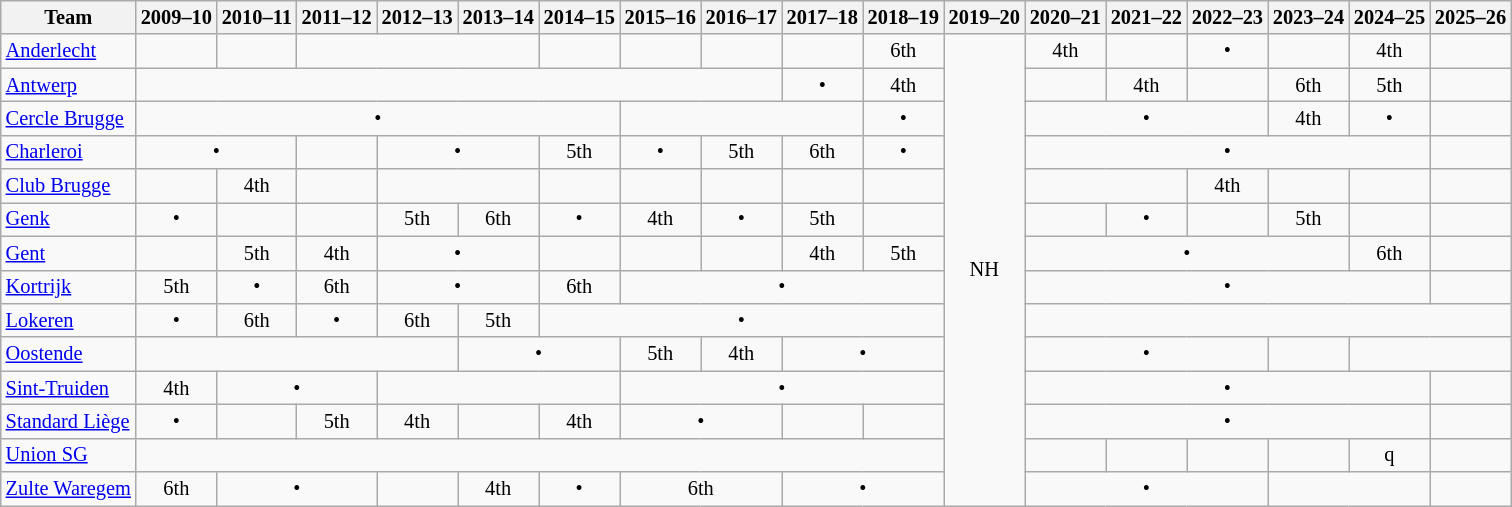<table class="wikitable" style="text-align:center; font-size:85%;">
<tr>
<th>Team</th>
<th>2009–10</th>
<th>2010–11</th>
<th>2011–12</th>
<th>2012–13</th>
<th>2013–14</th>
<th>2014–15</th>
<th>2015–16</th>
<th>2016–17</th>
<th>2017–18</th>
<th>2018–19</th>
<th>2019–20</th>
<th>2020–21</th>
<th>2021–22</th>
<th>2022–23</th>
<th>2023–24</th>
<th>2024–25</th>
<th>2025–26</th>
</tr>
<tr>
<td id="AND" align=left><a href='#'>Anderlecht</a></td>
<td></td>
<td></td>
<td colspan="3"></td>
<td></td>
<td></td>
<td></td>
<td></td>
<td>6th</td>
<td rowspan="14">NH</td>
<td>4th</td>
<td></td>
<td>•</td>
<td></td>
<td>4th</td>
<td></td>
</tr>
<tr>
<td id="ANT" align=left><a href='#'>Antwerp</a></td>
<td colspan="8"></td>
<td>•</td>
<td>4th</td>
<td></td>
<td>4th</td>
<td></td>
<td>6th</td>
<td>5th</td>
<td></td>
</tr>
<tr>
<td id="CER" align=left><a href='#'>Cercle Brugge</a></td>
<td colspan="6">•</td>
<td colspan="3"></td>
<td>•</td>
<td colspan="3">•</td>
<td>4th</td>
<td>•</td>
<td></td>
</tr>
<tr>
<td id="CHA" align=left><a href='#'>Charleroi</a></td>
<td colspan="2">•</td>
<td></td>
<td colspan="2">•</td>
<td>5th</td>
<td>•</td>
<td>5th</td>
<td>6th</td>
<td>•</td>
<td colspan="5">•</td>
<td></td>
</tr>
<tr>
<td id="CLU" align=left><a href='#'>Club Brugge</a></td>
<td></td>
<td>4th</td>
<td></td>
<td colspan="2"></td>
<td></td>
<td></td>
<td></td>
<td></td>
<td></td>
<td colspan="2"></td>
<td>4th</td>
<td></td>
<td></td>
<td></td>
</tr>
<tr>
<td id="GNK" align=left><a href='#'>Genk</a></td>
<td>•</td>
<td></td>
<td></td>
<td>5th</td>
<td>6th</td>
<td>•</td>
<td>4th</td>
<td>•</td>
<td>5th</td>
<td></td>
<td></td>
<td>•</td>
<td></td>
<td>5th</td>
<td></td>
<td></td>
</tr>
<tr>
<td id="GNT" align=left><a href='#'>Gent</a></td>
<td></td>
<td>5th</td>
<td>4th</td>
<td colspan="2">•</td>
<td></td>
<td></td>
<td></td>
<td>4th</td>
<td>5th</td>
<td colspan="4">•</td>
<td>6th</td>
<td></td>
</tr>
<tr>
<td id="KOR" align=left><a href='#'>Kortrijk</a></td>
<td>5th</td>
<td>•</td>
<td>6th</td>
<td colspan="2">•</td>
<td>6th</td>
<td colspan="4">•</td>
<td colspan="5">•</td>
<td></td>
</tr>
<tr>
<td id="LOK" align=left><a href='#'>Lokeren</a></td>
<td>•</td>
<td>6th</td>
<td>•</td>
<td>6th</td>
<td>5th</td>
<td colspan="5">•</td>
<td colspan="6"></td>
</tr>
<tr>
<td id="OOS" align=left><a href='#'>Oostende</a></td>
<td colspan="4"></td>
<td colspan="2">•</td>
<td>5th</td>
<td>4th</td>
<td colspan="2">•</td>
<td colspan="3">•</td>
<td></td>
<td colspan="2"></td>
</tr>
<tr>
<td id="STV" align=left><a href='#'>Sint-Truiden</a></td>
<td>4th</td>
<td colspan="2">•</td>
<td colspan="3"></td>
<td colspan="4">•</td>
<td colspan="5">•</td>
<td></td>
</tr>
<tr>
<td id="STA" align=left><a href='#'>Standard Liège</a></td>
<td>•</td>
<td></td>
<td>5th</td>
<td>4th</td>
<td></td>
<td>4th</td>
<td colspan="2">•</td>
<td></td>
<td></td>
<td colspan="5">•</td>
<td></td>
</tr>
<tr>
<td id="USG" align=left><a href='#'>Union SG</a></td>
<td colspan="10"></td>
<td></td>
<td></td>
<td></td>
<td></td>
<td>q</td>
<td></td>
</tr>
<tr>
<td id="ZWA" align=left><a href='#'>Zulte Waregem</a></td>
<td>6th</td>
<td colspan="2">•</td>
<td></td>
<td>4th</td>
<td>•</td>
<td colspan="2">6th</td>
<td colspan="2">•</td>
<td colspan="3">•</td>
<td colspan="2"></td>
<td></td>
</tr>
</table>
